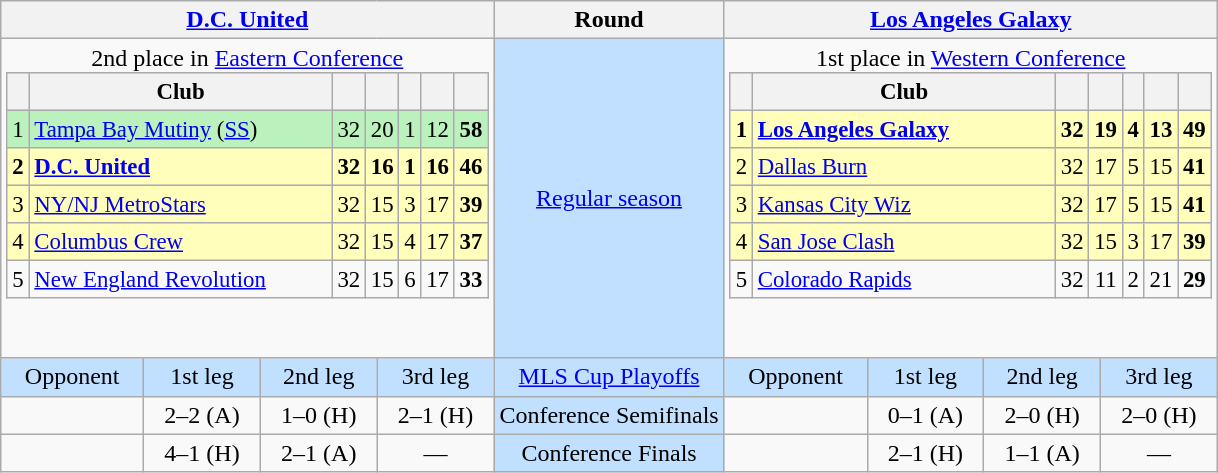<table class="wikitable" style="text-align:center">
<tr>
<th colspan=4><a href='#'>D.C. United</a></th>
<th>Round</th>
<th colspan=4><a href='#'>Los Angeles Galaxy</a></th>
</tr>
<tr>
<td colspan=4 valign=top align=center>2nd place in <a href='#'>Eastern Conference</a><br><table class="wikitable" style="text-align:center; margin:0; font-size: 95%">
<tr>
<th></th>
<th width=195>Club</th>
<th></th>
<th></th>
<th></th>
<th></th>
<th></th>
</tr>
<tr style="background:#BBF1BD;">
<td>1</td>
<td align=left><a href='#'>Tampa Bay Mutiny</a> (<a href='#'>SS</a>)</td>
<td>32</td>
<td>20</td>
<td>1</td>
<td>12</td>
<td><strong>58</strong></td>
</tr>
<tr style="background:#FFFEBB; font-weight:bold;">
<td>2</td>
<td align=left><a href='#'>D.C. United</a></td>
<td>32</td>
<td>16</td>
<td>1</td>
<td>16</td>
<td><strong>46</strong></td>
</tr>
<tr style="background:#FFFEBB;">
<td>3</td>
<td align=left><a href='#'>NY/NJ MetroStars</a></td>
<td>32</td>
<td>15</td>
<td>3</td>
<td>17</td>
<td><strong>39</strong></td>
</tr>
<tr style="background:#FFFEBB;">
<td>4</td>
<td align=left><a href='#'>Columbus Crew</a></td>
<td>32</td>
<td>15</td>
<td>4</td>
<td>17</td>
<td><strong>37</strong></td>
</tr>
<tr>
<td>5</td>
<td align=left><a href='#'>New England Revolution</a></td>
<td>32</td>
<td>15</td>
<td>6</td>
<td>17</td>
<td><strong>33</strong></td>
</tr>
</table>
<br><br></td>
<td style="background:#c1e0ff"><a href='#'>Regular season</a></td>
<td colspan=4 valign=top>1st place in <a href='#'>Western Conference</a><br><table class="wikitable" style="text-align:center; margin:0; font-size: 95%">
<tr>
<th></th>
<th width=195>Club</th>
<th></th>
<th></th>
<th></th>
<th></th>
<th></th>
</tr>
<tr style="background:#FFFEBB; font-weight:bold;">
<td>1</td>
<td align=left><a href='#'>Los Angeles Galaxy</a></td>
<td>32</td>
<td>19</td>
<td>4</td>
<td>13</td>
<td><strong>49</strong></td>
</tr>
<tr style="background:#FFFEBB;">
<td>2</td>
<td align=left><a href='#'>Dallas Burn</a></td>
<td>32</td>
<td>17</td>
<td>5</td>
<td>15</td>
<td><strong>41</strong></td>
</tr>
<tr style="background:#FFFEBB;">
<td>3</td>
<td align=left><a href='#'>Kansas City Wiz</a></td>
<td>32</td>
<td>17</td>
<td>5</td>
<td>15</td>
<td><strong>41</strong></td>
</tr>
<tr style="background:#FFFEBB;">
<td>4</td>
<td align=left><a href='#'>San Jose Clash</a></td>
<td>32</td>
<td>15</td>
<td>3</td>
<td>17</td>
<td><strong>39</strong></td>
</tr>
<tr>
<td>5</td>
<td align=left><a href='#'>Colorado Rapids</a></td>
<td>32</td>
<td>11</td>
<td>2</td>
<td>21</td>
<td><strong>29</strong></td>
</tr>
</table>
<br></td>
</tr>
<tr style="background:#c1e0ff">
<td>Opponent</td>
<td>1st leg</td>
<td>2nd leg</td>
<td>3rd leg</td>
<td><a href='#'>MLS Cup Playoffs</a></td>
<td>Opponent</td>
<td>1st leg</td>
<td>2nd leg</td>
<td>3rd leg</td>
</tr>
<tr>
<td align=left></td>
<td>2–2  (A)</td>
<td>1–0 (H)</td>
<td>2–1 (H)</td>
<td style="background:#c1e0ff">Conference Semifinals</td>
<td align=left></td>
<td>0–1 (A)</td>
<td>2–0 (H)</td>
<td>2–0 (H)</td>
</tr>
<tr>
<td align=left></td>
<td>4–1 (H)</td>
<td>2–1 (A)</td>
<td>—</td>
<td style="background:#c1e0ff">Conference Finals</td>
<td align=left></td>
<td>2–1 (H)</td>
<td>1–1  (A)</td>
<td>—</td>
</tr>
</table>
